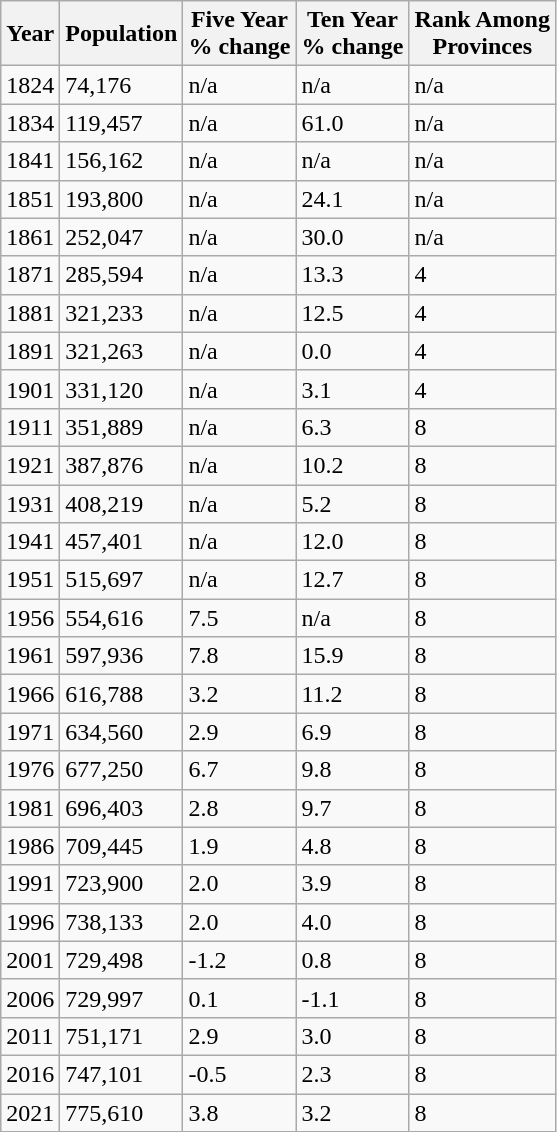<table class="wikitable">
<tr>
<th>Year</th>
<th>Population</th>
<th>Five Year <br> % change</th>
<th>Ten Year <br> % change</th>
<th>Rank Among<br>Provinces</th>
</tr>
<tr>
<td>1824</td>
<td>74,176</td>
<td>n/a</td>
<td>n/a</td>
<td>n/a</td>
</tr>
<tr>
<td>1834</td>
<td>119,457</td>
<td>n/a</td>
<td>61.0</td>
<td>n/a</td>
</tr>
<tr>
<td>1841</td>
<td>156,162</td>
<td>n/a</td>
<td>n/a</td>
<td>n/a</td>
</tr>
<tr>
<td>1851</td>
<td>193,800</td>
<td>n/a</td>
<td>24.1</td>
<td>n/a</td>
</tr>
<tr>
<td>1861</td>
<td>252,047</td>
<td>n/a</td>
<td>30.0</td>
<td>n/a</td>
</tr>
<tr>
<td>1871</td>
<td>285,594</td>
<td>n/a</td>
<td>13.3</td>
<td>4</td>
</tr>
<tr>
<td>1881</td>
<td>321,233</td>
<td>n/a</td>
<td>12.5</td>
<td>4</td>
</tr>
<tr>
<td>1891</td>
<td>321,263</td>
<td>n/a</td>
<td>0.0</td>
<td>4</td>
</tr>
<tr>
<td>1901</td>
<td>331,120</td>
<td>n/a</td>
<td>3.1</td>
<td>4</td>
</tr>
<tr>
<td>1911</td>
<td>351,889</td>
<td>n/a</td>
<td>6.3</td>
<td>8</td>
</tr>
<tr>
<td>1921</td>
<td>387,876</td>
<td>n/a</td>
<td>10.2</td>
<td>8</td>
</tr>
<tr>
<td>1931</td>
<td>408,219</td>
<td>n/a</td>
<td>5.2</td>
<td>8</td>
</tr>
<tr>
<td>1941</td>
<td>457,401</td>
<td>n/a</td>
<td>12.0</td>
<td>8</td>
</tr>
<tr>
<td>1951</td>
<td>515,697</td>
<td>n/a</td>
<td>12.7</td>
<td>8</td>
</tr>
<tr>
<td>1956</td>
<td>554,616</td>
<td>7.5</td>
<td>n/a</td>
<td>8</td>
</tr>
<tr>
<td>1961</td>
<td>597,936</td>
<td>7.8</td>
<td>15.9</td>
<td>8</td>
</tr>
<tr>
<td>1966</td>
<td>616,788</td>
<td>3.2</td>
<td>11.2</td>
<td>8</td>
</tr>
<tr>
<td>1971</td>
<td>634,560</td>
<td>2.9</td>
<td>6.9</td>
<td>8</td>
</tr>
<tr>
<td>1976</td>
<td>677,250</td>
<td>6.7</td>
<td>9.8</td>
<td>8</td>
</tr>
<tr>
<td>1981</td>
<td>696,403</td>
<td>2.8</td>
<td>9.7</td>
<td>8</td>
</tr>
<tr>
<td>1986</td>
<td>709,445</td>
<td>1.9</td>
<td>4.8</td>
<td>8</td>
</tr>
<tr>
<td>1991</td>
<td>723,900</td>
<td>2.0</td>
<td>3.9</td>
<td>8</td>
</tr>
<tr>
<td>1996</td>
<td>738,133</td>
<td>2.0</td>
<td>4.0</td>
<td>8</td>
</tr>
<tr>
<td>2001</td>
<td>729,498</td>
<td>-1.2</td>
<td>0.8</td>
<td>8</td>
</tr>
<tr>
<td>2006</td>
<td>729,997</td>
<td>0.1</td>
<td>-1.1</td>
<td>8</td>
</tr>
<tr>
<td>2011</td>
<td>751,171</td>
<td>2.9</td>
<td>3.0</td>
<td>8</td>
</tr>
<tr>
<td>2016</td>
<td>747,101</td>
<td>-0.5</td>
<td>2.3</td>
<td>8</td>
</tr>
<tr>
<td>2021</td>
<td>775,610</td>
<td>3.8</td>
<td>3.2</td>
<td>8</td>
</tr>
</table>
